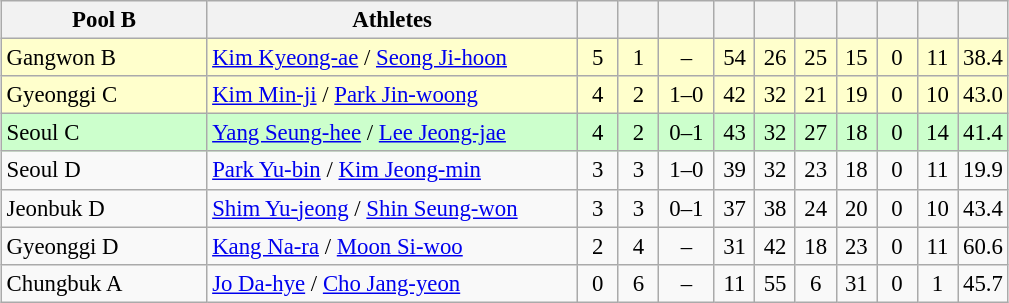<table>
<tr>
<td valign=top width=10%><br><table class="wikitable" style="font-size:95%; text-align:center;">
<tr>
<th width=130>Pool B</th>
<th width=240>Athletes</th>
<th width=20></th>
<th width=20></th>
<th width=30></th>
<th width=20></th>
<th width=20></th>
<th width=20></th>
<th width=20></th>
<th width=20></th>
<th width=20></th>
<th width=20></th>
</tr>
<tr bgcolor=#ffffcc>
<td style="text-align:left;"> Gangwon B</td>
<td style="text-align:left;"><a href='#'>Kim Kyeong-ae</a> / <a href='#'>Seong Ji-hoon</a></td>
<td>5</td>
<td>1</td>
<td>–</td>
<td>54</td>
<td>26</td>
<td>25</td>
<td>15</td>
<td>0</td>
<td>11</td>
<td>38.4</td>
</tr>
<tr bgcolor=#ffffcc>
<td style="text-align:left;"> Gyeonggi C</td>
<td style="text-align:left;"><a href='#'>Kim Min-ji</a> / <a href='#'>Park Jin-woong</a></td>
<td>4</td>
<td>2</td>
<td>1–0</td>
<td>42</td>
<td>32</td>
<td>21</td>
<td>19</td>
<td>0</td>
<td>10</td>
<td>43.0</td>
</tr>
<tr bgcolor=#ccffcc>
<td style="text-align:left;"> Seoul C</td>
<td style="text-align:left;"><a href='#'>Yang Seung-hee</a> / <a href='#'>Lee Jeong-jae</a></td>
<td>4</td>
<td>2</td>
<td>0–1</td>
<td>43</td>
<td>32</td>
<td>27</td>
<td>18</td>
<td>0</td>
<td>14</td>
<td>41.4</td>
</tr>
<tr>
<td style="text-align:left;"> Seoul D</td>
<td style="text-align:left;"><a href='#'>Park Yu-bin</a> / <a href='#'>Kim Jeong-min</a></td>
<td>3</td>
<td>3</td>
<td>1–0</td>
<td>39</td>
<td>32</td>
<td>23</td>
<td>18</td>
<td>0</td>
<td>11</td>
<td>19.9</td>
</tr>
<tr>
<td style="text-align:left;"> Jeonbuk D</td>
<td style="text-align:left;"><a href='#'>Shim Yu-jeong</a> / <a href='#'>Shin Seung-won</a></td>
<td>3</td>
<td>3</td>
<td>0–1</td>
<td>37</td>
<td>38</td>
<td>24</td>
<td>20</td>
<td>0</td>
<td>10</td>
<td>43.4</td>
</tr>
<tr>
<td style="text-align:left;"> Gyeonggi D</td>
<td style="text-align:left;"><a href='#'>Kang Na-ra</a> / <a href='#'>Moon Si-woo</a></td>
<td>2</td>
<td>4</td>
<td>–</td>
<td>31</td>
<td>42</td>
<td>18</td>
<td>23</td>
<td>0</td>
<td>11</td>
<td>60.6</td>
</tr>
<tr>
<td style="text-align:left;"> Chungbuk A</td>
<td style="text-align:left;"><a href='#'>Jo Da-hye</a> / <a href='#'>Cho Jang-yeon</a></td>
<td>0</td>
<td>6</td>
<td>–</td>
<td>11</td>
<td>55</td>
<td>6</td>
<td>31</td>
<td>0</td>
<td>1</td>
<td>45.7</td>
</tr>
</table>
</td>
</tr>
</table>
